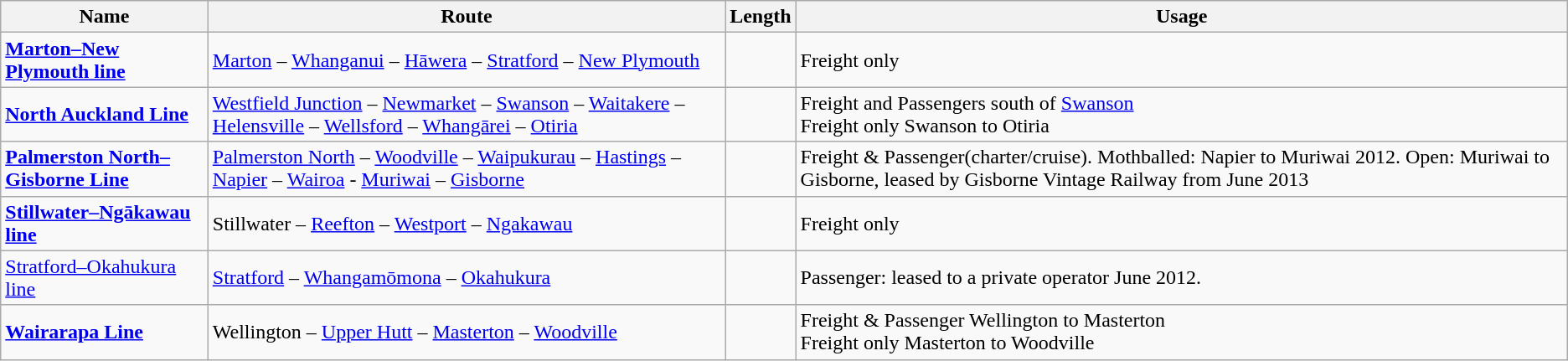<table class="wikitable">
<tr>
<th>Name</th>
<th>Route</th>
<th>Length</th>
<th>Usage</th>
</tr>
<tr>
<td><strong><a href='#'>Marton–New Plymouth line</a></strong></td>
<td><a href='#'>Marton</a> – <a href='#'>Whanganui</a> – <a href='#'>Hāwera</a> – <a href='#'>Stratford</a> –  <a href='#'>New Plymouth</a></td>
<td></td>
<td>Freight only</td>
</tr>
<tr>
<td><strong><a href='#'>North Auckland Line</a></strong></td>
<td><a href='#'>Westfield Junction</a> – <a href='#'>Newmarket</a> – <a href='#'>Swanson</a> – <a href='#'>Waitakere</a> – <a href='#'>Helensville</a> – <a href='#'>Wellsford</a> – <a href='#'>Whangārei</a> – <a href='#'>Otiria</a></td>
<td></td>
<td>Freight and Passengers south of <a href='#'>Swanson</a><br> Freight only Swanson to Otiria</td>
</tr>
<tr>
<td><strong><a href='#'>Palmerston North–Gisborne Line</a></strong></td>
<td><a href='#'>Palmerston North</a> – <a href='#'>Woodville</a> – <a href='#'>Waipukurau</a> – <a href='#'>Hastings</a> – <a href='#'>Napier</a> – <a href='#'>Wairoa</a> - <a href='#'>Muriwai</a> – <a href='#'>Gisborne</a></td>
<td></td>
<td>Freight & Passenger(charter/cruise). Mothballed: Napier to Muriwai 2012. Open: Muriwai to Gisborne, leased by Gisborne Vintage Railway from June 2013</td>
</tr>
<tr>
<td><strong><a href='#'>Stillwater–Ngākawau line</a></strong></td>
<td>Stillwater – <a href='#'>Reefton</a> – <a href='#'>Westport</a> – <a href='#'>Ngakawau</a></td>
<td></td>
<td>Freight only</td>
</tr>
<tr>
<td><a href='#'>Stratford–Okahukura line</a></td>
<td><a href='#'>Stratford</a> – <a href='#'>Whangamōmona</a> – <a href='#'>Okahukura</a></td>
<td></td>
<td>Passenger: leased to a private operator June 2012.</td>
</tr>
<tr>
<td><strong><a href='#'>Wairarapa Line</a></strong></td>
<td>Wellington – <a href='#'>Upper Hutt</a> – <a href='#'>Masterton</a> – <a href='#'>Woodville</a></td>
<td></td>
<td>Freight & Passenger Wellington to Masterton <br> Freight only Masterton to Woodville</td>
</tr>
</table>
